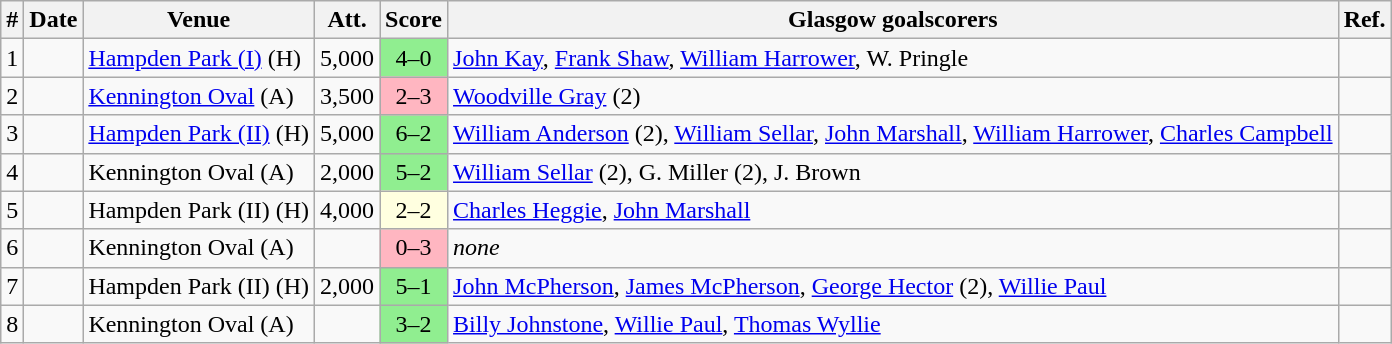<table class = "wikitable sortable">
<tr>
<th>#</th>
<th>Date</th>
<th>Venue</th>
<th>Att.</th>
<th>Score</th>
<th class = "unsortable">Glasgow goalscorers</th>
<th class = "unsortable">Ref.</th>
</tr>
<tr>
<td>1</td>
<td></td>
<td><a href='#'>Hampden Park (I)</a> (H)</td>
<td>5,000</td>
<td align = "center" bgcolor = "lightgreen"> 4–0</td>
<td><a href='#'>John Kay</a>, <a href='#'>Frank Shaw</a>, <a href='#'>William Harrower</a>, W. Pringle</td>
<td></td>
</tr>
<tr>
<td>2</td>
<td></td>
<td><a href='#'>Kennington Oval</a> (A)</td>
<td>3,500</td>
<td align = "center" bgcolor = "lightpink"> 2–3</td>
<td><a href='#'>Woodville Gray</a> (2)</td>
<td></td>
</tr>
<tr>
<td>3</td>
<td></td>
<td><a href='#'>Hampden Park (II)</a> (H)</td>
<td>5,000</td>
<td align = "center" bgcolor = "lightgreen"> 6–2</td>
<td><a href='#'>William Anderson</a> (2), <a href='#'>William Sellar</a>, <a href='#'>John Marshall</a>, <a href='#'>William Harrower</a>, <a href='#'>Charles Campbell</a></td>
<td></td>
</tr>
<tr>
<td>4</td>
<td></td>
<td>Kennington Oval (A)</td>
<td>2,000</td>
<td align = "center" bgcolor = "lightgreen"> 5–2</td>
<td><a href='#'>William Sellar</a> (2), G. Miller (2), J. Brown</td>
<td></td>
</tr>
<tr>
<td>5</td>
<td></td>
<td>Hampden Park (II) (H)</td>
<td>4,000</td>
<td align = "center" bgcolor = "lightyellow"> 2–2</td>
<td><a href='#'>Charles Heggie</a>, <a href='#'>John Marshall</a></td>
<td></td>
</tr>
<tr>
<td>6</td>
<td></td>
<td>Kennington Oval (A)</td>
<td></td>
<td align = "center" bgcolor = lightpink> 0–3</td>
<td><em>none</em></td>
<td></td>
</tr>
<tr>
<td>7</td>
<td></td>
<td>Hampden Park (II) (H)</td>
<td>2,000</td>
<td align = "center" bgcolor = "lightgreen"> 5–1</td>
<td><a href='#'>John McPherson</a>, <a href='#'>James McPherson</a>, <a href='#'>George Hector</a> (2), <a href='#'>Willie Paul</a></td>
<td></td>
</tr>
<tr>
<td>8</td>
<td></td>
<td>Kennington Oval (A)</td>
<td></td>
<td align = "center" bgcolor = "lightgreen"> 3–2</td>
<td><a href='#'>Billy Johnstone</a>, <a href='#'>Willie Paul</a>, <a href='#'>Thomas Wyllie</a></td>
<td></td>
</tr>
</table>
